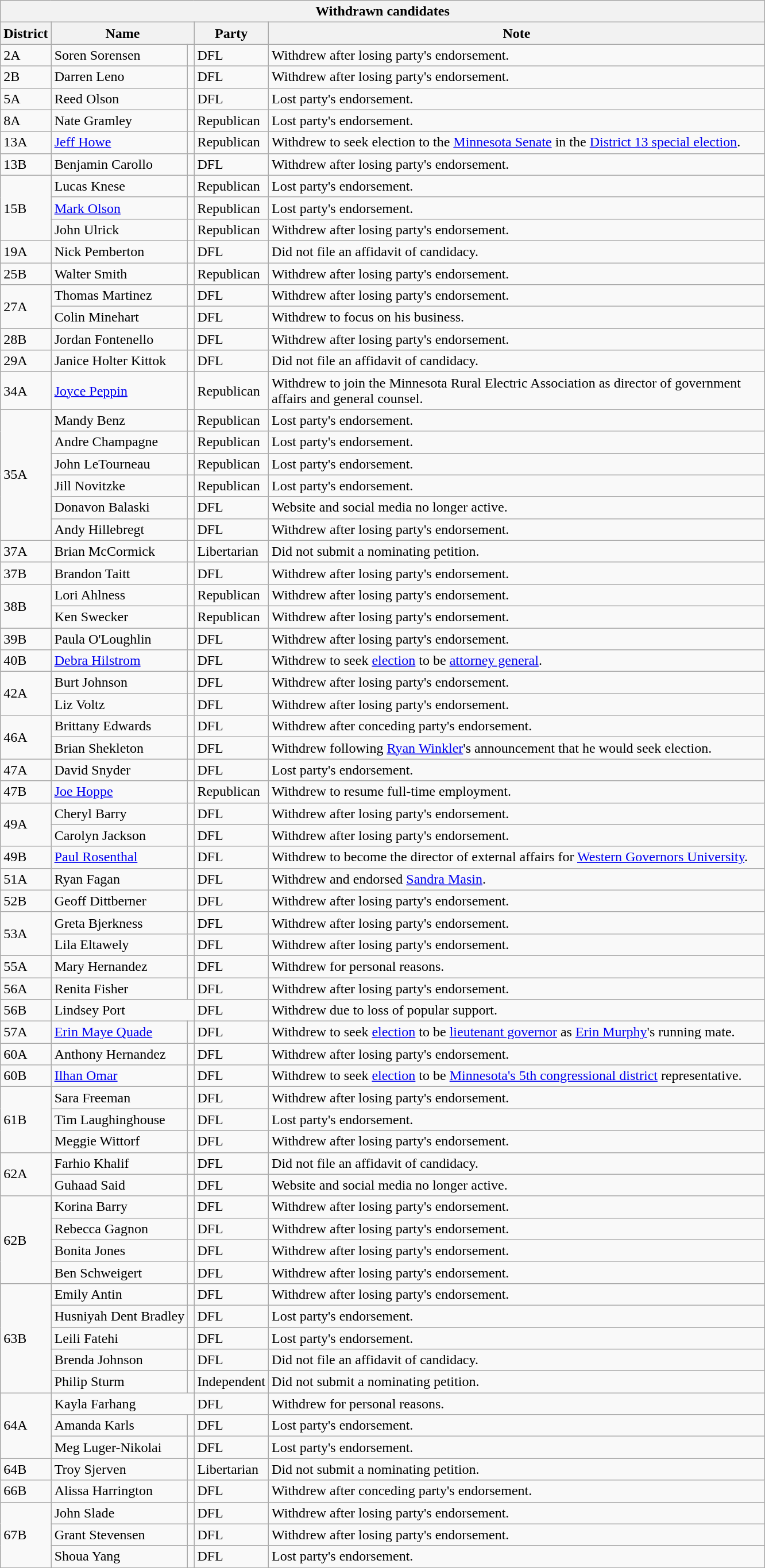<table class="wikitable mw-collapsible mw-collapsed" style="width:888px">
<tr>
<th colspan="5">Withdrawn candidates</th>
</tr>
<tr>
<th>District</th>
<th colspan="2">Name</th>
<th>Party</th>
<th>Note</th>
</tr>
<tr>
<td>2A</td>
<td>Soren Sorensen</td>
<td></td>
<td>DFL</td>
<td>Withdrew after losing party's endorsement.</td>
</tr>
<tr>
<td>2B</td>
<td>Darren Leno</td>
<td></td>
<td>DFL</td>
<td>Withdrew after losing party's endorsement.</td>
</tr>
<tr>
<td>5A</td>
<td>Reed Olson</td>
<td></td>
<td>DFL</td>
<td>Lost party's endorsement.</td>
</tr>
<tr>
<td>8A</td>
<td>Nate Gramley</td>
<td></td>
<td>Republican</td>
<td>Lost party's endorsement.</td>
</tr>
<tr>
<td>13A</td>
<td><a href='#'>Jeff Howe</a></td>
<td></td>
<td>Republican</td>
<td>Withdrew to seek election to the <a href='#'>Minnesota Senate</a> in the <a href='#'>District 13 special election</a>.</td>
</tr>
<tr>
<td>13B</td>
<td>Benjamin Carollo</td>
<td></td>
<td>DFL</td>
<td>Withdrew after losing party's endorsement.</td>
</tr>
<tr>
<td rowspan="3">15B</td>
<td>Lucas Knese</td>
<td></td>
<td>Republican</td>
<td>Lost party's endorsement.</td>
</tr>
<tr>
<td><a href='#'>Mark Olson</a></td>
<td></td>
<td>Republican</td>
<td>Lost party's endorsement.</td>
</tr>
<tr>
<td>John Ulrick</td>
<td></td>
<td>Republican</td>
<td>Withdrew after losing party's endorsement.</td>
</tr>
<tr>
<td>19A</td>
<td>Nick Pemberton</td>
<td></td>
<td>DFL</td>
<td>Did not file an affidavit of candidacy.</td>
</tr>
<tr>
<td>25B</td>
<td>Walter Smith</td>
<td></td>
<td>Republican</td>
<td>Withdrew after losing party's endorsement.</td>
</tr>
<tr>
<td rowspan="2">27A</td>
<td>Thomas Martinez</td>
<td></td>
<td>DFL</td>
<td>Withdrew after losing party's endorsement.</td>
</tr>
<tr>
<td>Colin Minehart</td>
<td></td>
<td>DFL</td>
<td>Withdrew to focus on his business.</td>
</tr>
<tr>
<td>28B</td>
<td>Jordan Fontenello</td>
<td></td>
<td>DFL</td>
<td>Withdrew after losing party's endorsement.</td>
</tr>
<tr>
<td>29A</td>
<td>Janice Holter Kittok</td>
<td></td>
<td>DFL</td>
<td>Did not file an affidavit of candidacy.</td>
</tr>
<tr>
<td>34A</td>
<td><a href='#'>Joyce Peppin</a></td>
<td></td>
<td>Republican</td>
<td>Withdrew to join the Minnesota Rural Electric Association as director of government affairs and general counsel.</td>
</tr>
<tr>
<td rowspan="6">35A</td>
<td>Mandy Benz</td>
<td></td>
<td>Republican</td>
<td>Lost party's endorsement.</td>
</tr>
<tr>
<td>Andre Champagne</td>
<td></td>
<td>Republican</td>
<td>Lost party's endorsement.</td>
</tr>
<tr>
<td>John LeTourneau</td>
<td></td>
<td>Republican</td>
<td>Lost party's endorsement.</td>
</tr>
<tr>
<td>Jill Novitzke</td>
<td></td>
<td>Republican</td>
<td>Lost party's endorsement.</td>
</tr>
<tr>
<td>Donavon Balaski</td>
<td></td>
<td>DFL</td>
<td>Website and social media no longer active.</td>
</tr>
<tr>
<td>Andy Hillebregt</td>
<td></td>
<td>DFL</td>
<td>Withdrew after losing party's endorsement.</td>
</tr>
<tr>
<td>37A</td>
<td>Brian McCormick</td>
<td></td>
<td>Libertarian</td>
<td>Did not submit a nominating petition.</td>
</tr>
<tr>
<td>37B</td>
<td>Brandon Taitt</td>
<td></td>
<td>DFL</td>
<td>Withdrew after losing party's endorsement.</td>
</tr>
<tr>
<td rowspan="2">38B</td>
<td>Lori Ahlness</td>
<td></td>
<td>Republican</td>
<td>Withdrew after losing party's endorsement.</td>
</tr>
<tr>
<td>Ken Swecker</td>
<td></td>
<td>Republican</td>
<td>Withdrew after losing party's endorsement.</td>
</tr>
<tr>
<td>39B</td>
<td>Paula O'Loughlin</td>
<td></td>
<td>DFL</td>
<td>Withdrew after losing party's endorsement.</td>
</tr>
<tr>
<td>40B</td>
<td><a href='#'>Debra Hilstrom</a></td>
<td></td>
<td>DFL</td>
<td>Withdrew to seek <a href='#'>election</a> to be <a href='#'>attorney general</a>.</td>
</tr>
<tr>
<td rowspan="2">42A</td>
<td>Burt Johnson</td>
<td></td>
<td>DFL</td>
<td>Withdrew after losing party's endorsement.</td>
</tr>
<tr>
<td>Liz Voltz</td>
<td></td>
<td>DFL</td>
<td>Withdrew after losing party's endorsement.</td>
</tr>
<tr>
<td rowspan="2">46A</td>
<td>Brittany Edwards</td>
<td></td>
<td>DFL</td>
<td>Withdrew after conceding party's endorsement.</td>
</tr>
<tr>
<td>Brian Shekleton</td>
<td></td>
<td>DFL</td>
<td>Withdrew following <a href='#'>Ryan Winkler</a>'s announcement that he would seek election.</td>
</tr>
<tr>
<td>47A</td>
<td>David Snyder</td>
<td></td>
<td>DFL</td>
<td>Lost party's endorsement.</td>
</tr>
<tr>
<td>47B</td>
<td><a href='#'>Joe Hoppe</a></td>
<td></td>
<td>Republican</td>
<td>Withdrew to resume full-time employment.</td>
</tr>
<tr>
<td rowspan="2">49A</td>
<td>Cheryl Barry</td>
<td></td>
<td>DFL</td>
<td>Withdrew after losing party's endorsement.</td>
</tr>
<tr>
<td>Carolyn Jackson</td>
<td></td>
<td>DFL</td>
<td>Withdrew after losing party's endorsement.</td>
</tr>
<tr>
<td>49B</td>
<td><a href='#'>Paul Rosenthal</a></td>
<td></td>
<td>DFL</td>
<td>Withdrew to become the director of external affairs for <a href='#'>Western Governors University</a>.</td>
</tr>
<tr>
<td>51A</td>
<td>Ryan Fagan</td>
<td></td>
<td>DFL</td>
<td>Withdrew and endorsed <a href='#'>Sandra Masin</a>.</td>
</tr>
<tr>
<td>52B</td>
<td>Geoff Dittberner</td>
<td></td>
<td>DFL</td>
<td>Withdrew after losing party's endorsement.</td>
</tr>
<tr>
<td rowspan="2">53A</td>
<td>Greta Bjerkness</td>
<td></td>
<td>DFL</td>
<td>Withdrew after losing party's endorsement.</td>
</tr>
<tr>
<td>Lila Eltawely</td>
<td></td>
<td>DFL</td>
<td>Withdrew after losing party's endorsement.</td>
</tr>
<tr>
<td>55A</td>
<td>Mary Hernandez</td>
<td></td>
<td>DFL</td>
<td>Withdrew for personal reasons.</td>
</tr>
<tr>
<td>56A</td>
<td>Renita Fisher</td>
<td></td>
<td>DFL</td>
<td>Withdrew after losing party's endorsement.</td>
</tr>
<tr>
<td>56B</td>
<td colspan="2">Lindsey Port</td>
<td>DFL</td>
<td>Withdrew due to loss of popular support.</td>
</tr>
<tr>
<td>57A</td>
<td><a href='#'>Erin Maye Quade</a></td>
<td></td>
<td>DFL</td>
<td>Withdrew to seek <a href='#'>election</a> to be <a href='#'>lieutenant governor</a> as <a href='#'>Erin Murphy</a>'s running mate.</td>
</tr>
<tr>
<td>60A</td>
<td>Anthony Hernandez</td>
<td></td>
<td>DFL</td>
<td>Withdrew after losing party's endorsement.</td>
</tr>
<tr>
<td>60B</td>
<td><a href='#'>Ilhan Omar</a></td>
<td></td>
<td>DFL</td>
<td>Withdrew to seek <a href='#'>election</a> to be <a href='#'>Minnesota's 5th congressional district</a> representative.</td>
</tr>
<tr>
<td rowspan="3">61B</td>
<td>Sara Freeman</td>
<td></td>
<td>DFL</td>
<td>Withdrew after losing party's endorsement.</td>
</tr>
<tr>
<td>Tim Laughinghouse</td>
<td></td>
<td>DFL</td>
<td>Lost party's endorsement.</td>
</tr>
<tr>
<td>Meggie Wittorf</td>
<td></td>
<td>DFL</td>
<td>Withdrew after losing party's endorsement.</td>
</tr>
<tr>
<td rowspan="2">62A</td>
<td>Farhio Khalif</td>
<td></td>
<td>DFL</td>
<td>Did not file an affidavit of candidacy.</td>
</tr>
<tr>
<td>Guhaad Said</td>
<td></td>
<td>DFL</td>
<td>Website and social media no longer active.</td>
</tr>
<tr>
<td rowspan="4">62B</td>
<td>Korina Barry</td>
<td></td>
<td>DFL</td>
<td>Withdrew after losing party's endorsement.</td>
</tr>
<tr>
<td>Rebecca Gagnon</td>
<td></td>
<td>DFL</td>
<td>Withdrew after losing party's endorsement.</td>
</tr>
<tr>
<td>Bonita Jones</td>
<td></td>
<td>DFL</td>
<td>Withdrew after losing party's endorsement.</td>
</tr>
<tr>
<td>Ben Schweigert</td>
<td></td>
<td>DFL</td>
<td>Withdrew after losing party's endorsement.</td>
</tr>
<tr>
<td rowspan="5">63B</td>
<td>Emily Antin</td>
<td></td>
<td>DFL</td>
<td>Withdrew after losing party's endorsement.</td>
</tr>
<tr>
<td style="white-space: nowrap;">Husniyah Dent Bradley</td>
<td></td>
<td>DFL</td>
<td>Lost party's endorsement.</td>
</tr>
<tr>
<td>Leili Fatehi</td>
<td></td>
<td>DFL</td>
<td>Lost party's endorsement.</td>
</tr>
<tr>
<td>Brenda Johnson</td>
<td></td>
<td>DFL</td>
<td>Did not file an affidavit of candidacy.</td>
</tr>
<tr>
<td>Philip Sturm</td>
<td></td>
<td>Independent</td>
<td>Did not submit a nominating petition.</td>
</tr>
<tr>
<td rowspan="3">64A</td>
<td colspan="2">Kayla Farhang</td>
<td>DFL</td>
<td>Withdrew for personal reasons.</td>
</tr>
<tr>
<td>Amanda Karls</td>
<td></td>
<td>DFL</td>
<td>Lost party's endorsement.</td>
</tr>
<tr>
<td>Meg Luger-Nikolai</td>
<td></td>
<td>DFL</td>
<td>Lost party's endorsement.</td>
</tr>
<tr>
<td>64B</td>
<td>Troy Sjerven</td>
<td></td>
<td>Libertarian</td>
<td>Did not submit a nominating petition.</td>
</tr>
<tr>
<td>66B</td>
<td>Alissa Harrington</td>
<td></td>
<td>DFL</td>
<td>Withdrew after conceding party's endorsement.</td>
</tr>
<tr>
<td rowspan="3">67B</td>
<td>John Slade</td>
<td></td>
<td>DFL</td>
<td>Withdrew after losing party's endorsement.</td>
</tr>
<tr>
<td>Grant Stevensen</td>
<td></td>
<td>DFL</td>
<td>Withdrew after losing party's endorsement.</td>
</tr>
<tr>
<td>Shoua Yang</td>
<td></td>
<td>DFL</td>
<td>Lost party's endorsement.</td>
</tr>
</table>
